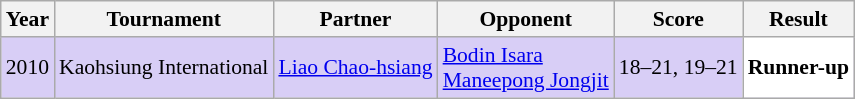<table class="sortable wikitable" style="font-size: 90%;">
<tr>
<th>Year</th>
<th>Tournament</th>
<th>Partner</th>
<th>Opponent</th>
<th>Score</th>
<th>Result</th>
</tr>
<tr style="background:#D8CEF6">
<td align="center">2010</td>
<td align="left">Kaohsiung International</td>
<td align="left"> <a href='#'>Liao Chao-hsiang</a></td>
<td align="left"> <a href='#'>Bodin Isara</a><br> <a href='#'>Maneepong Jongjit</a></td>
<td align="left">18–21, 19–21</td>
<td style="text-align:left; background:white"> <strong>Runner-up</strong></td>
</tr>
</table>
